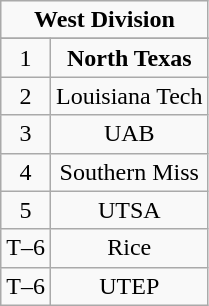<table class="wikitable">
<tr align="center">
<td align="center" Colspan="2"><strong>West Division</strong></td>
</tr>
<tr align="center">
</tr>
<tr align="center">
<td>1</td>
<td><strong>North Texas</strong></td>
</tr>
<tr align="center">
<td>2</td>
<td>Louisiana Tech</td>
</tr>
<tr align="center">
<td>3</td>
<td>UAB</td>
</tr>
<tr align="center">
<td>4</td>
<td>Southern Miss</td>
</tr>
<tr align="center">
<td>5</td>
<td>UTSA</td>
</tr>
<tr align="center">
<td>T–6</td>
<td>Rice</td>
</tr>
<tr align="center">
<td>T–6</td>
<td>UTEP</td>
</tr>
</table>
